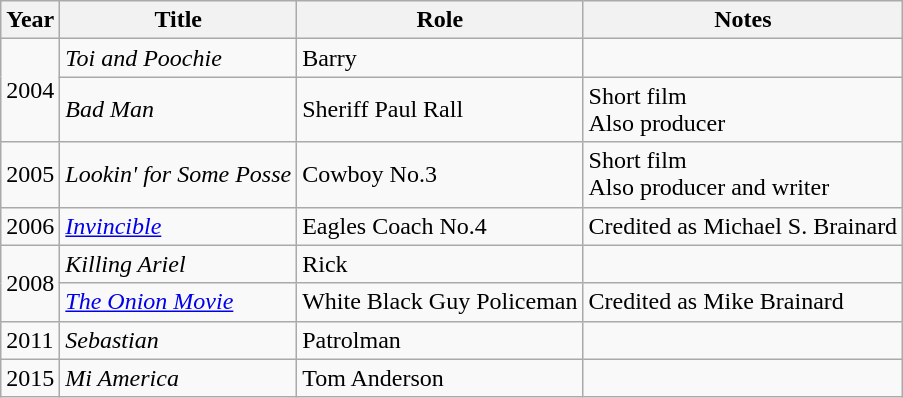<table class="wikitable sortable">
<tr>
<th>Year</th>
<th>Title</th>
<th>Role</th>
<th>Notes</th>
</tr>
<tr>
<td rowspan="2">2004</td>
<td><em>Toi and Poochie</em></td>
<td>Barry</td>
<td></td>
</tr>
<tr>
<td><em>Bad Man</em></td>
<td>Sheriff Paul Rall</td>
<td>Short film<br>Also producer</td>
</tr>
<tr>
<td>2005</td>
<td><em>Lookin' for Some Posse</em></td>
<td>Cowboy No.3</td>
<td>Short film<br>Also producer and writer</td>
</tr>
<tr>
<td>2006</td>
<td><a href='#'><em>Invincible</em></a></td>
<td>Eagles Coach No.4</td>
<td>Credited as Michael S. Brainard</td>
</tr>
<tr>
<td rowspan="2">2008</td>
<td><em>Killing Ariel</em></td>
<td>Rick</td>
<td></td>
</tr>
<tr>
<td><em><a href='#'>The Onion Movie</a></em></td>
<td>White Black Guy Policeman</td>
<td>Credited as Mike Brainard</td>
</tr>
<tr>
<td>2011</td>
<td><em>Sebastian</em></td>
<td>Patrolman</td>
<td></td>
</tr>
<tr>
<td>2015</td>
<td><em>Mi America</em></td>
<td>Tom Anderson</td>
<td></td>
</tr>
</table>
